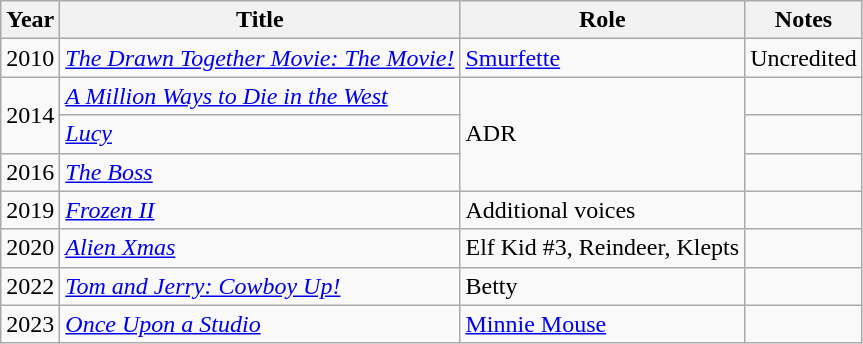<table class="wikitable sortable">
<tr>
<th>Year</th>
<th>Title</th>
<th>Role</th>
<th>Notes</th>
</tr>
<tr>
<td>2010</td>
<td><em><a href='#'>The Drawn Together Movie: The Movie!</a></em></td>
<td><a href='#'>Smurfette</a></td>
<td>Uncredited</td>
</tr>
<tr>
<td rowspan="2">2014</td>
<td><em><a href='#'>A Million Ways to Die in the West</a></em></td>
<td rowspan="3">ADR</td>
<td></td>
</tr>
<tr>
<td><em><a href='#'>Lucy</a></em></td>
<td></td>
</tr>
<tr>
<td>2016</td>
<td><em><a href='#'>The Boss</a></em></td>
<td></td>
</tr>
<tr>
<td>2019</td>
<td><em><a href='#'>Frozen II</a></em></td>
<td>Additional voices</td>
<td></td>
</tr>
<tr>
<td>2020</td>
<td><em><a href='#'>Alien Xmas</a></em></td>
<td>Elf Kid #3, Reindeer, Klepts</td>
<td></td>
</tr>
<tr>
<td>2022</td>
<td><em><a href='#'>Tom and Jerry: Cowboy Up!</a></em></td>
<td>Betty</td>
<td style="text-align:center;"></td>
</tr>
<tr>
<td>2023</td>
<td><em><a href='#'>Once Upon a Studio</a></em></td>
<td><a href='#'>Minnie Mouse</a></td>
<td></td>
</tr>
</table>
